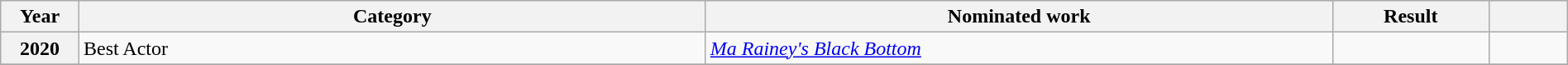<table class="wikitable plainrowheaders" style="width:100%;">
<tr>
<th scope="col" style="width:5%;">Year</th>
<th scope="col" style="width:40%;">Category</th>
<th scope="col" style="width:40%;">Nominated work</th>
<th scope="col" style="width:10%;">Result</th>
<th scope="col" style="width:5%;"></th>
</tr>
<tr>
<th scope="row" style="text-align:center;">2020</th>
<td>Best Actor</td>
<td><em><a href='#'>Ma Rainey's Black Bottom</a></em></td>
<td></td>
<td style="text-align:center;"></td>
</tr>
<tr>
</tr>
</table>
